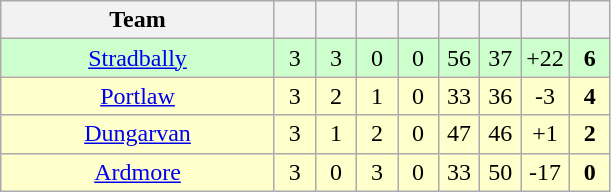<table class="wikitable" style="text-align:center">
<tr>
<th style="width:175px;">Team</th>
<th width="20"></th>
<th width="20"></th>
<th width="20"></th>
<th width="20"></th>
<th width="20"></th>
<th width="20"></th>
<th width="20"></th>
<th width="20"></th>
</tr>
<tr style="background:#cfc;">
<td><a href='#'>Stradbally</a></td>
<td>3</td>
<td>3</td>
<td>0</td>
<td>0</td>
<td>56</td>
<td>37</td>
<td>+22</td>
<td><strong>6</strong></td>
</tr>
<tr style="background:#ffffcc;">
<td><a href='#'>Portlaw</a></td>
<td>3</td>
<td>2</td>
<td>1</td>
<td>0</td>
<td>33</td>
<td>36</td>
<td>-3</td>
<td><strong>4</strong></td>
</tr>
<tr style="background:#ffffcc;">
<td><a href='#'>Dungarvan</a></td>
<td>3</td>
<td>1</td>
<td>2</td>
<td>0</td>
<td>47</td>
<td>46</td>
<td>+1</td>
<td><strong>2</strong></td>
</tr>
<tr style="background:#ffffcc;">
<td><a href='#'>Ardmore</a></td>
<td>3</td>
<td>0</td>
<td>3</td>
<td>0</td>
<td>33</td>
<td>50</td>
<td>-17</td>
<td><strong>0</strong></td>
</tr>
</table>
